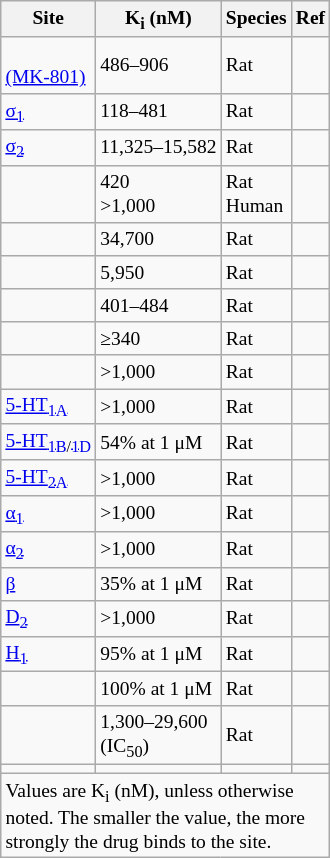<table class="wikitable floatleft" style="font-size:small;">
<tr>
<th>Site</th>
<th>K<sub>i</sub> (nM)</th>
<th>Species</th>
<th>Ref</th>
</tr>
<tr>
<td><a href='#'><br>(MK-801)</a></td>
<td>486–906</td>
<td>Rat</td>
<td></td>
</tr>
<tr>
<td><a href='#'>σ<sub>1</sub></a></td>
<td>118–481</td>
<td>Rat</td>
<td></td>
</tr>
<tr>
<td><a href='#'>σ<sub>2</sub></a></td>
<td>11,325–15,582</td>
<td>Rat</td>
<td></td>
</tr>
<tr>
<td></td>
<td>420<br>>1,000</td>
<td>Rat<br>Human</td>
<td></td>
</tr>
<tr>
<td></td>
<td>34,700</td>
<td>Rat</td>
<td></td>
</tr>
<tr>
<td></td>
<td>5,950</td>
<td>Rat</td>
<td></td>
</tr>
<tr>
<td></td>
<td>401–484</td>
<td>Rat</td>
<td></td>
</tr>
<tr>
<td></td>
<td>≥340</td>
<td>Rat</td>
<td></td>
</tr>
<tr>
<td></td>
<td>>1,000</td>
<td>Rat</td>
<td></td>
</tr>
<tr>
<td><a href='#'>5-HT<sub>1A</sub></a></td>
<td>>1,000</td>
<td>Rat</td>
<td></td>
</tr>
<tr>
<td><a href='#'>5-HT<sub>1B</sub></a><sub>/</sub><a href='#'><sub>1D</sub></a></td>
<td>54% at 1 μM</td>
<td>Rat</td>
<td></td>
</tr>
<tr>
<td><a href='#'>5-HT<sub>2A</sub></a></td>
<td>>1,000</td>
<td>Rat</td>
<td></td>
</tr>
<tr>
<td><a href='#'>α<sub>1</sub></a></td>
<td>>1,000</td>
<td>Rat</td>
<td></td>
</tr>
<tr>
<td><a href='#'>α<sub>2</sub></a></td>
<td>>1,000</td>
<td>Rat</td>
<td></td>
</tr>
<tr>
<td><a href='#'>β</a></td>
<td>35% at 1 μM</td>
<td>Rat</td>
<td></td>
</tr>
<tr>
<td><a href='#'>D<sub>2</sub></a></td>
<td>>1,000</td>
<td>Rat</td>
<td></td>
</tr>
<tr>
<td><a href='#'>H<sub>1</sub></a></td>
<td>95% at 1 μM</td>
<td>Rat</td>
<td></td>
</tr>
<tr>
<td></td>
<td>100% at 1 μM</td>
<td>Rat</td>
<td></td>
</tr>
<tr>
<td></td>
<td>1,300–29,600<br>(IC<sub>50</sub>)</td>
<td>Rat</td>
<td></td>
</tr>
<tr>
<td></td>
<td></td>
<td></td>
<td></td>
</tr>
<tr class="sortbottom">
<td colspan="4" style="width: 1px;">Values are K<sub>i</sub> (nM), unless otherwise noted. The smaller the value, the more strongly the drug binds to the site.</td>
</tr>
</table>
